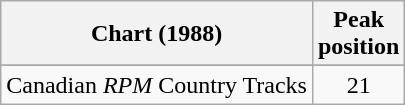<table class="wikitable sortable">
<tr>
<th align="left">Chart (1988)</th>
<th align="center">Peak<br>position</th>
</tr>
<tr>
</tr>
<tr>
<td align="left">Canadian <em>RPM</em> Country Tracks</td>
<td align="center">21</td>
</tr>
</table>
